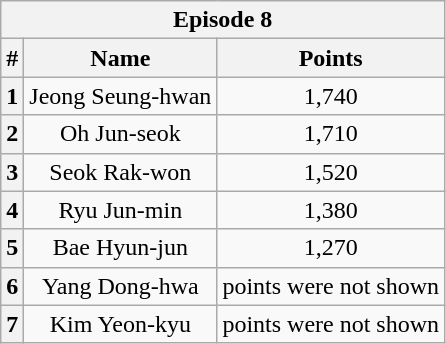<table class="wikitable" style="text-align:center;">
<tr>
<th colspan="4">Episode 8</th>
</tr>
<tr>
<th>#</th>
<th>Name</th>
<th>Points</th>
</tr>
<tr>
<th>1</th>
<td><div> Jeong Seung-hwan </div></td>
<td>1,740</td>
</tr>
<tr>
<th>2</th>
<td><div> Oh Jun-seok </div></td>
<td>1,710</td>
</tr>
<tr>
<th>3</th>
<td><div> Seok Rak-won </div></td>
<td>1,520</td>
</tr>
<tr>
<th>4</th>
<td><div> Ryu Jun-min </div></td>
<td>1,380</td>
</tr>
<tr>
<th>5</th>
<td><div> Bae Hyun-jun </div></td>
<td>1,270</td>
</tr>
<tr>
<th>6</th>
<td><div> Yang Dong-hwa </div></td>
<td>points were not shown</td>
</tr>
<tr>
<th>7</th>
<td><div> Kim Yeon-kyu </div></td>
<td><div> points were not shown </div></td>
</tr>
</table>
